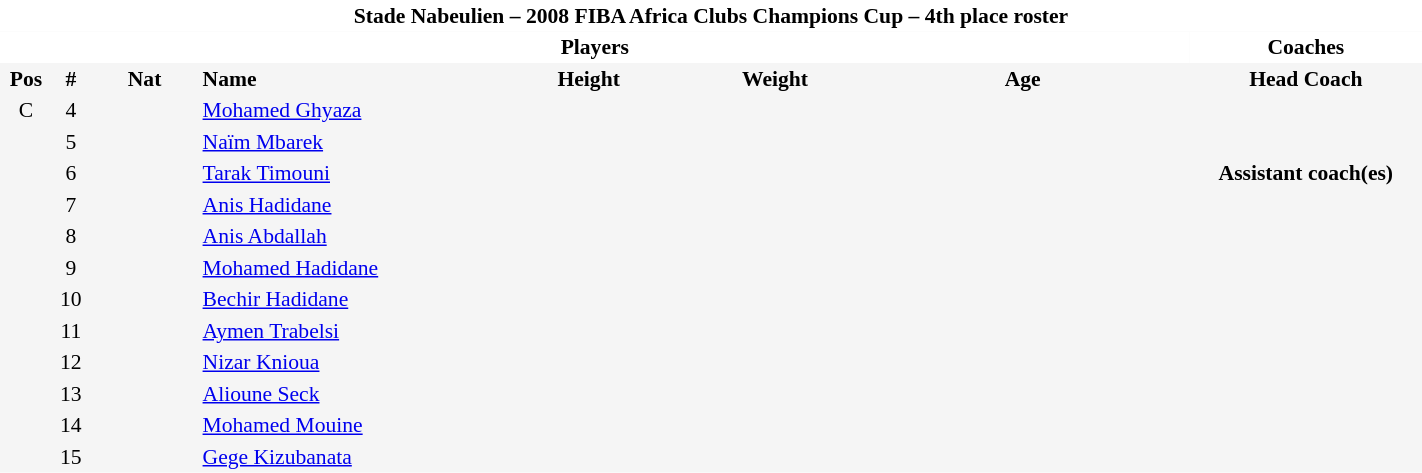<table border=0 cellpadding=2 cellspacing=0  |- bgcolor=#f5f5f5 style="text-align:center; font-size:90%;" width=75%>
<tr>
<td colspan="8" style="background: white; color: black"><strong>Stade Nabeulien – 2008 FIBA Africa Clubs Champions Cup – 4th place roster</strong></td>
</tr>
<tr>
<td colspan="7" style="background: white; color: black"><strong>Players</strong></td>
<td style="background: white; color: black"><strong>Coaches</strong></td>
</tr>
<tr style="background=#f5f5f5; color: black">
<th width=5px>Pos</th>
<th width=5px>#</th>
<th width=50px>Nat</th>
<th width=135px align=left>Name</th>
<th width=100px>Height</th>
<th width=75px>Weight</th>
<th width=160px>Age</th>
<th width=110px>Head Coach</th>
</tr>
<tr>
<td>C</td>
<td>4</td>
<td></td>
<td align=left><a href='#'>Mohamed Ghyaza</a></td>
<td><span></span></td>
<td><span></span></td>
<td><span></span></td>
<td> <a href='#'></a></td>
</tr>
<tr>
<td></td>
<td>5</td>
<td></td>
<td align=left><a href='#'>Naïm Mbarek</a></td>
<td></td>
<td></td>
<td><span></span></td>
</tr>
<tr>
<td></td>
<td>6</td>
<td></td>
<td align=left><a href='#'>Tarak Timouni</a></td>
<td></td>
<td></td>
<td><span></span></td>
<td><strong>Assistant coach(es)</strong></td>
</tr>
<tr>
<td></td>
<td>7</td>
<td></td>
<td align=left><a href='#'>Anis Hadidane</a></td>
<td></td>
<td></td>
<td><span></span></td>
</tr>
<tr>
<td></td>
<td>8</td>
<td></td>
<td align=left><a href='#'>Anis Abdallah</a></td>
<td></td>
<td></td>
<td><span></span></td>
</tr>
<tr>
<td></td>
<td>9</td>
<td></td>
<td align=left><a href='#'>Mohamed Hadidane</a></td>
<td></td>
<td></td>
<td><span></span></td>
</tr>
<tr>
<td></td>
<td>10</td>
<td></td>
<td align=left><a href='#'>Bechir Hadidane</a></td>
<td></td>
<td></td>
<td><span></span></td>
</tr>
<tr>
<td></td>
<td>11</td>
<td></td>
<td align=left><a href='#'>Aymen Trabelsi</a></td>
<td></td>
<td></td>
<td><span></span></td>
</tr>
<tr>
<td></td>
<td>12</td>
<td></td>
<td align=left><a href='#'>Nizar Knioua</a></td>
<td></td>
<td></td>
<td><span></span></td>
</tr>
<tr>
<td></td>
<td>13</td>
<td></td>
<td align=left><a href='#'>Alioune Seck</a></td>
<td></td>
<td></td>
<td><span></span></td>
</tr>
<tr>
<td></td>
<td>14</td>
<td></td>
<td align=left><a href='#'>Mohamed Mouine</a></td>
<td></td>
<td></td>
<td><span></span></td>
</tr>
<tr>
<td></td>
<td>15</td>
<td></td>
<td align=left><a href='#'>Gege Kizubanata</a></td>
<td></td>
<td></td>
<td><span></span></td>
</tr>
</table>
